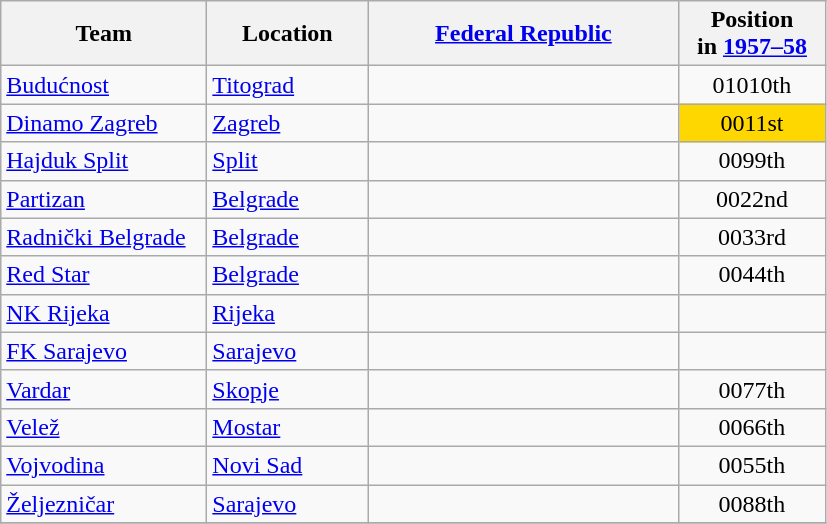<table class="wikitable sortable" style="text-align: left;">
<tr>
<th width="130">Team</th>
<th width="100">Location</th>
<th width="200"><a href='#'>Federal Republic</a></th>
<th width="90">Position<br>in <a href='#'>1957–58</a></th>
</tr>
<tr>
<td><a href='#'>Budućnost</a></td>
<td><a href='#'>Titograd</a></td>
<td></td>
<td style="text-align:center;"><span>010</span>10th</td>
</tr>
<tr>
<td><a href='#'>Dinamo Zagreb</a></td>
<td><a href='#'>Zagreb</a></td>
<td></td>
<td style="text-align:center;" bgcolor="gold"><span>001</span>1st</td>
</tr>
<tr>
<td><a href='#'>Hajduk Split</a></td>
<td><a href='#'>Split</a></td>
<td></td>
<td style="text-align:center;"><span>009</span>9th</td>
</tr>
<tr>
<td><a href='#'>Partizan</a></td>
<td><a href='#'>Belgrade</a></td>
<td></td>
<td style="text-align:center;"><span>002</span>2nd</td>
</tr>
<tr>
<td><a href='#'>Radnički Belgrade</a></td>
<td><a href='#'>Belgrade</a></td>
<td></td>
<td style="text-align:center;"><span>003</span>3rd</td>
</tr>
<tr>
<td><a href='#'>Red Star</a></td>
<td><a href='#'>Belgrade</a></td>
<td></td>
<td style="text-align:center;"><span>004</span>4th</td>
</tr>
<tr>
<td><a href='#'>NK Rijeka</a></td>
<td><a href='#'>Rijeka</a></td>
<td></td>
<td></td>
</tr>
<tr>
<td><a href='#'>FK Sarajevo</a></td>
<td><a href='#'>Sarajevo</a></td>
<td></td>
<td></td>
</tr>
<tr>
<td><a href='#'>Vardar</a></td>
<td><a href='#'>Skopje</a></td>
<td></td>
<td style="text-align:center;"><span>007</span>7th</td>
</tr>
<tr>
<td><a href='#'>Velež</a></td>
<td><a href='#'>Mostar</a></td>
<td></td>
<td style="text-align:center;"><span>006</span>6th</td>
</tr>
<tr>
<td><a href='#'>Vojvodina</a></td>
<td><a href='#'>Novi Sad</a></td>
<td></td>
<td style="text-align:center;"><span>005</span>5th</td>
</tr>
<tr>
<td><a href='#'>Željezničar</a></td>
<td><a href='#'>Sarajevo</a></td>
<td></td>
<td style="text-align:center;"><span>008</span>8th</td>
</tr>
<tr>
</tr>
</table>
